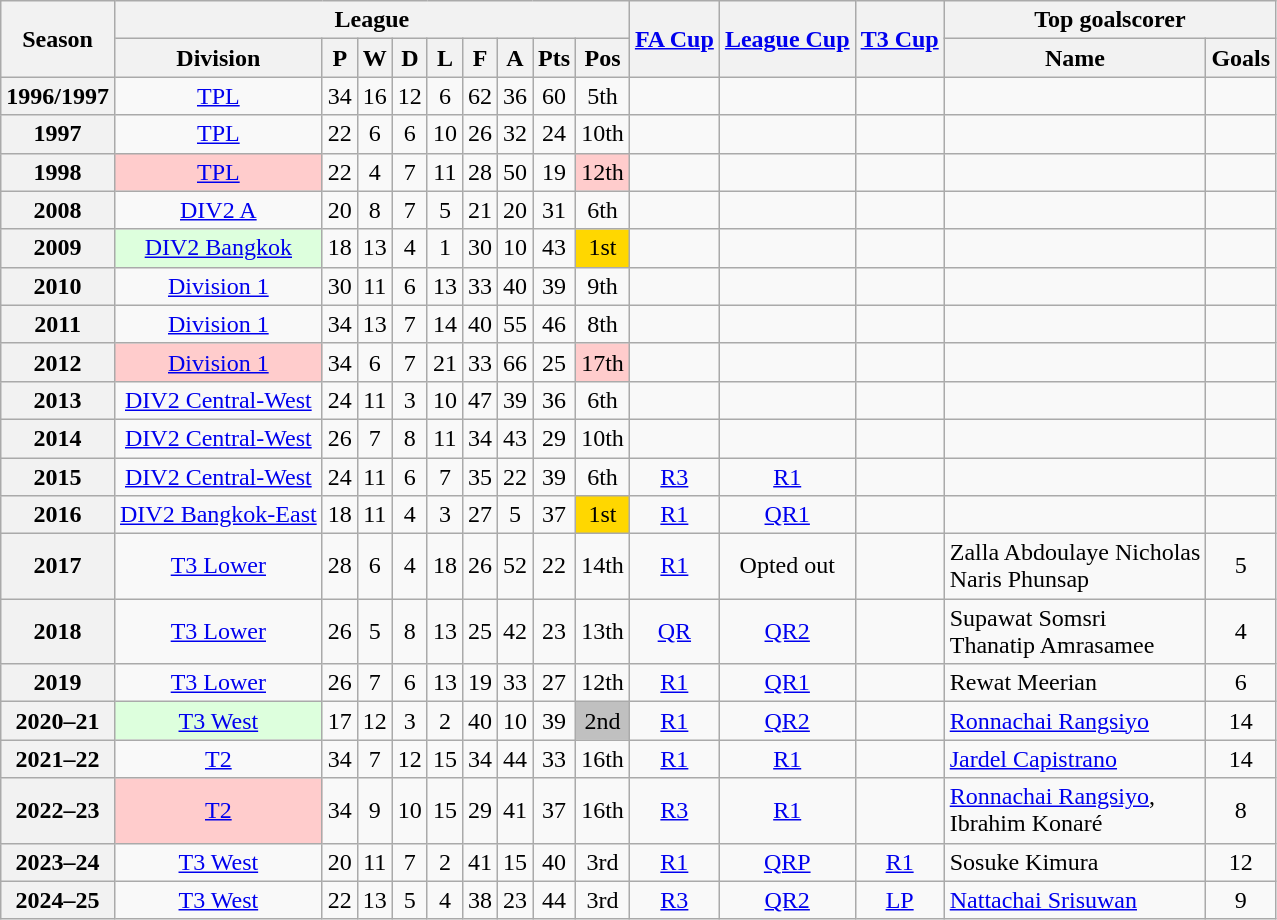<table class="wikitable" style="text-align: center">
<tr>
<th rowspan=2>Season</th>
<th colspan=9>League</th>
<th rowspan=2><a href='#'>FA Cup</a></th>
<th rowspan=2><a href='#'>League Cup</a></th>
<th rowspan=2><a href='#'>T3 Cup</a></th>
<th colspan=2>Top goalscorer</th>
</tr>
<tr>
<th>Division</th>
<th>P</th>
<th>W</th>
<th>D</th>
<th>L</th>
<th>F</th>
<th>A</th>
<th>Pts</th>
<th>Pos</th>
<th>Name</th>
<th>Goals</th>
</tr>
<tr>
<th>1996/1997</th>
<td><a href='#'>TPL</a></td>
<td>34</td>
<td>16</td>
<td>12</td>
<td>6</td>
<td>62</td>
<td>36</td>
<td>60</td>
<td>5th</td>
<td></td>
<td></td>
<td></td>
<td></td>
<td></td>
</tr>
<tr>
<th>1997</th>
<td><a href='#'>TPL</a></td>
<td>22</td>
<td>6</td>
<td>6</td>
<td>10</td>
<td>26</td>
<td>32</td>
<td>24</td>
<td>10th</td>
<td></td>
<td></td>
<td></td>
<td></td>
<td></td>
</tr>
<tr>
<th>1998</th>
<td bgcolor= "#FFCCCC"><a href='#'>TPL</a></td>
<td>22</td>
<td>4</td>
<td>7</td>
<td>11</td>
<td>28</td>
<td>50</td>
<td>19</td>
<td bgcolor= "#FFCCCC">12th</td>
<td></td>
<td></td>
<td></td>
<td></td>
<td></td>
</tr>
<tr>
<th>2008</th>
<td><a href='#'>DIV2 A</a></td>
<td>20</td>
<td>8</td>
<td>7</td>
<td>5</td>
<td>21</td>
<td>20</td>
<td>31</td>
<td>6th</td>
<td></td>
<td></td>
<td></td>
<td></td>
<td></td>
</tr>
<tr>
<th>2009</th>
<td bgcolor="#DDFFDD"><a href='#'>DIV2 Bangkok</a></td>
<td>18</td>
<td>13</td>
<td>4</td>
<td>1</td>
<td>30</td>
<td>10</td>
<td>43</td>
<td bgcolor=gold>1st</td>
<td></td>
<td></td>
<td></td>
<td></td>
<td></td>
</tr>
<tr>
<th>2010</th>
<td><a href='#'>Division 1</a></td>
<td>30</td>
<td>11</td>
<td>6</td>
<td>13</td>
<td>33</td>
<td>40</td>
<td>39</td>
<td>9th</td>
<td></td>
<td></td>
<td></td>
<td></td>
<td></td>
</tr>
<tr>
<th>2011</th>
<td><a href='#'>Division 1</a></td>
<td>34</td>
<td>13</td>
<td>7</td>
<td>14</td>
<td>40</td>
<td>55</td>
<td>46</td>
<td>8th</td>
<td></td>
<td></td>
<td></td>
<td></td>
<td></td>
</tr>
<tr>
<th>2012</th>
<td bgcolor= "#FFCCCC"><a href='#'>Division 1</a></td>
<td>34</td>
<td>6</td>
<td>7</td>
<td>21</td>
<td>33</td>
<td>66</td>
<td>25</td>
<td bgcolor= "#FFCCCC">17th</td>
<td></td>
<td></td>
<td></td>
<td></td>
<td></td>
</tr>
<tr>
<th>2013</th>
<td><a href='#'>DIV2 Central-West</a></td>
<td>24</td>
<td>11</td>
<td>3</td>
<td>10</td>
<td>47</td>
<td>39</td>
<td>36</td>
<td>6th</td>
<td></td>
<td></td>
<td></td>
<td></td>
<td></td>
</tr>
<tr>
<th>2014</th>
<td><a href='#'>DIV2 Central-West</a></td>
<td>26</td>
<td>7</td>
<td>8</td>
<td>11</td>
<td>34</td>
<td>43</td>
<td>29</td>
<td>10th</td>
<td></td>
<td></td>
<td></td>
<td></td>
<td></td>
</tr>
<tr>
<th>2015</th>
<td><a href='#'>DIV2 Central-West</a></td>
<td>24</td>
<td>11</td>
<td>6</td>
<td>7</td>
<td>35</td>
<td>22</td>
<td>39</td>
<td>6th</td>
<td><a href='#'>R3</a></td>
<td><a href='#'>R1</a></td>
<td></td>
<td></td>
<td></td>
</tr>
<tr>
<th>2016</th>
<td><a href='#'>DIV2 Bangkok-East</a></td>
<td>18</td>
<td>11</td>
<td>4</td>
<td>3</td>
<td>27</td>
<td>5</td>
<td>37</td>
<td bgcolor=gold>1st</td>
<td><a href='#'>R1</a></td>
<td><a href='#'>QR1</a></td>
<td></td>
<td></td>
<td></td>
</tr>
<tr>
<th>2017</th>
<td><a href='#'>T3 Lower</a></td>
<td>28</td>
<td>6</td>
<td>4</td>
<td>18</td>
<td>26</td>
<td>52</td>
<td>22</td>
<td>14th</td>
<td><a href='#'>R1</a></td>
<td>Opted out</td>
<td></td>
<td align=left> Zalla Abdoulaye Nicholas<br> Naris Phunsap</td>
<td>5</td>
</tr>
<tr>
<th>2018</th>
<td><a href='#'>T3 Lower</a></td>
<td>26</td>
<td>5</td>
<td>8</td>
<td>13</td>
<td>25</td>
<td>42</td>
<td>23</td>
<td>13th</td>
<td><a href='#'>QR</a></td>
<td><a href='#'>QR2</a></td>
<td></td>
<td align=left> Supawat Somsri<br> Thanatip Amrasamee</td>
<td>4</td>
</tr>
<tr>
<th>2019</th>
<td><a href='#'>T3 Lower</a></td>
<td>26</td>
<td>7</td>
<td>6</td>
<td>13</td>
<td>19</td>
<td>33</td>
<td>27</td>
<td>12th</td>
<td><a href='#'>R1</a></td>
<td><a href='#'>QR1</a></td>
<td></td>
<td align="left"> Rewat Meerian</td>
<td>6</td>
</tr>
<tr>
<th>2020–21</th>
<td bgcolor="#DDFFDD"><a href='#'>T3 West</a></td>
<td>17</td>
<td>12</td>
<td>3</td>
<td>2</td>
<td>40</td>
<td>10</td>
<td>39</td>
<td bgcolor=silver>2nd</td>
<td><a href='#'>R1</a></td>
<td><a href='#'>QR2</a></td>
<td></td>
<td align=left> <a href='#'>Ronnachai Rangsiyo</a></td>
<td>14</td>
</tr>
<tr>
<th>2021–22</th>
<td><a href='#'>T2</a></td>
<td>34</td>
<td>7</td>
<td>12</td>
<td>15</td>
<td>34</td>
<td>44</td>
<td>33</td>
<td>16th</td>
<td><a href='#'>R1</a></td>
<td><a href='#'>R1</a></td>
<td></td>
<td align=left> <a href='#'>Jardel Capistrano</a></td>
<td>14</td>
</tr>
<tr>
<th>2022–23</th>
<td bgcolor= "#FFCCCC"><a href='#'>T2</a></td>
<td>34</td>
<td>9</td>
<td>10</td>
<td>15</td>
<td>29</td>
<td>41</td>
<td>37</td>
<td>16th</td>
<td><a href='#'>R3</a></td>
<td><a href='#'>R1</a></td>
<td></td>
<td align=left> <a href='#'>Ronnachai Rangsiyo</a>,<br> Ibrahim Konaré</td>
<td>8</td>
</tr>
<tr>
<th>2023–24</th>
<td><a href='#'>T3 West</a></td>
<td>20</td>
<td>11</td>
<td>7</td>
<td>2</td>
<td>41</td>
<td>15</td>
<td>40</td>
<td>3rd</td>
<td><a href='#'>R1</a></td>
<td><a href='#'>QRP</a></td>
<td><a href='#'>R1</a></td>
<td align="left"> Sosuke Kimura</td>
<td>12</td>
</tr>
<tr>
<th>2024–25</th>
<td><a href='#'>T3 West</a></td>
<td>22</td>
<td>13</td>
<td>5</td>
<td>4</td>
<td>38</td>
<td>23</td>
<td>44</td>
<td>3rd</td>
<td><a href='#'>R3</a></td>
<td><a href='#'>QR2</a></td>
<td><a href='#'>LP</a></td>
<td align="left"> <a href='#'>Nattachai Srisuwan</a></td>
<td>9</td>
</tr>
</table>
